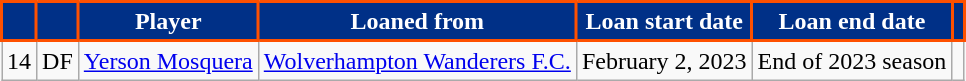<table class="wikitable sortable" style="text-align:left; font-size:100%;">
<tr>
<th style="background-color:#003087; color:#FFFFFF; border:2px solid #FE5000;" scope="col"></th>
<th style="background-color:#003087; color:#FFFFFF; border:2px solid #FE5000;" scope="col"></th>
<th style="background-color:#003087; color:#FFFFFF; border:2px solid #FE5000;" scope="col">Player</th>
<th style="background-color:#003087; color:#FFFFFF; border:2px solid #FE5000;" scope="col">Loaned from</th>
<th style="background-color:#003087; color:#FFFFFF; border:2px solid #FE5000;" scope="col">Loan start date</th>
<th style="background-color:#003087; color:#FFFFFF; border:2px solid #FE5000;" scope="col">Loan end date</th>
<th style="background-color:#003087; color:#FFFFFF; border:2px solid #FE5000;" scope="col"></th>
</tr>
<tr>
<td>14</td>
<td>DF</td>
<td> <a href='#'>Yerson Mosquera</a></td>
<td> <a href='#'>Wolverhampton Wanderers F.C.</a></td>
<td>February 2, 2023</td>
<td>End of 2023 season</td>
<td></td>
</tr>
</table>
